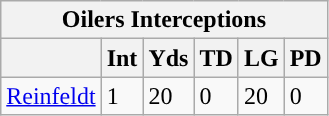<table class="wikitable">
<tr>
<th colspan="6">Oilers Interceptions</th>
</tr>
<tr>
<th></th>
<th>Int</th>
<th>Yds</th>
<th>TD</th>
<th>LG</th>
<th>PD</th>
</tr>
<tr>
<td><a href='#'>Reinfeldt</a></td>
<td>1</td>
<td>20</td>
<td>0</td>
<td>20</td>
<td>0</td>
</tr>
</table>
